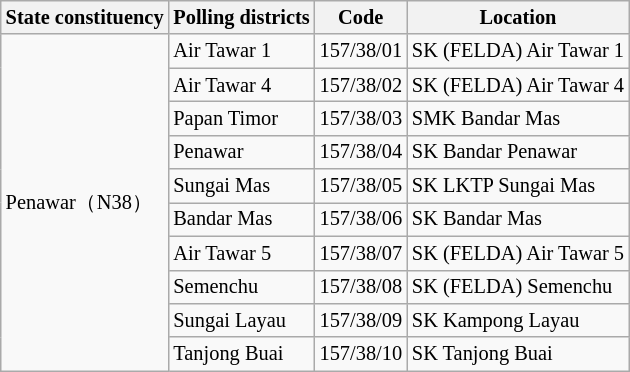<table class="wikitable sortable mw-collapsible" style="white-space:nowrap;font-size:85%">
<tr>
<th>State constituency</th>
<th>Polling districts</th>
<th>Code</th>
<th>Location</th>
</tr>
<tr>
<td rowspan="10">Penawar（N38）</td>
<td>Air Tawar 1</td>
<td>157/38/01</td>
<td>SK (FELDA) Air Tawar 1</td>
</tr>
<tr>
<td>Air Tawar 4</td>
<td>157/38/02</td>
<td>SK (FELDA) Air Tawar 4</td>
</tr>
<tr>
<td>Papan Timor</td>
<td>157/38/03</td>
<td>SMK Bandar Mas</td>
</tr>
<tr>
<td>Penawar</td>
<td>157/38/04</td>
<td>SK Bandar Penawar</td>
</tr>
<tr>
<td>Sungai Mas</td>
<td>157/38/05</td>
<td>SK LKTP Sungai Mas</td>
</tr>
<tr>
<td>Bandar Mas</td>
<td>157/38/06</td>
<td>SK Bandar Mas</td>
</tr>
<tr>
<td>Air Tawar 5</td>
<td>157/38/07</td>
<td>SK (FELDA) Air Tawar 5</td>
</tr>
<tr>
<td>Semenchu</td>
<td>157/38/08</td>
<td>SK (FELDA) Semenchu</td>
</tr>
<tr>
<td>Sungai Layau</td>
<td>157/38/09</td>
<td>SK Kampong Layau</td>
</tr>
<tr>
<td>Tanjong Buai</td>
<td>157/38/10</td>
<td>SK Tanjong Buai</td>
</tr>
</table>
